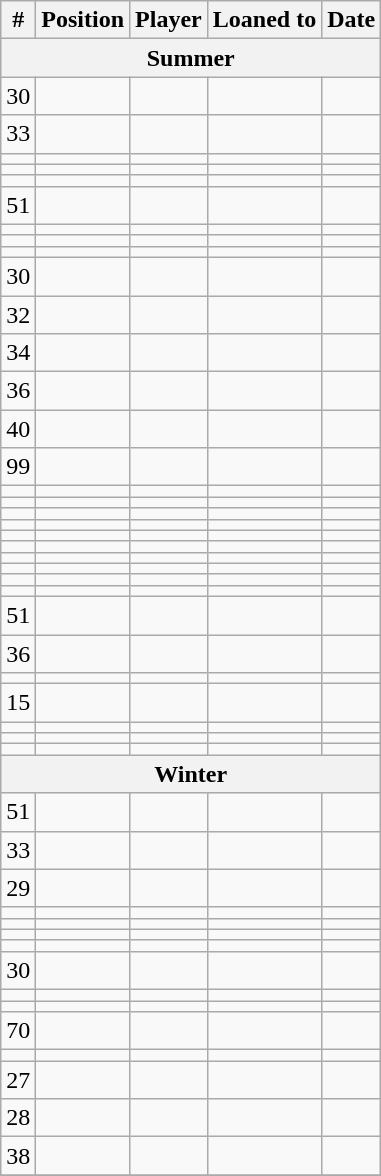<table class="wikitable sortable" text-align:center; font-size:95%; text-align:left;">
<tr>
<th>#</th>
<th>Position</th>
<th>Player</th>
<th>Loaned to</th>
<th>Date</th>
</tr>
<tr>
<th colspan=5 text-align:center;">Summer</th>
</tr>
<tr>
<td>30</td>
<td></td>
<td></td>
<td></td>
<td></td>
</tr>
<tr>
<td>33</td>
<td></td>
<td></td>
<td></td>
<td></td>
</tr>
<tr>
<td></td>
<td></td>
<td></td>
<td></td>
<td></td>
</tr>
<tr>
<td></td>
<td></td>
<td></td>
<td></td>
<td></td>
</tr>
<tr>
<td></td>
<td></td>
<td></td>
<td></td>
<td></td>
</tr>
<tr>
<td>51</td>
<td></td>
<td></td>
<td></td>
<td></td>
</tr>
<tr>
<td></td>
<td></td>
<td></td>
<td></td>
<td></td>
</tr>
<tr>
<td></td>
<td></td>
<td></td>
<td></td>
<td></td>
</tr>
<tr>
<td></td>
<td></td>
<td></td>
<td></td>
<td></td>
</tr>
<tr>
<td>30</td>
<td></td>
<td></td>
<td></td>
<td></td>
</tr>
<tr>
<td>32</td>
<td></td>
<td></td>
<td></td>
<td></td>
</tr>
<tr>
<td>34</td>
<td></td>
<td></td>
<td></td>
<td></td>
</tr>
<tr>
<td>36</td>
<td></td>
<td></td>
<td></td>
<td></td>
</tr>
<tr>
<td>40</td>
<td></td>
<td></td>
<td></td>
<td></td>
</tr>
<tr>
<td>99</td>
<td></td>
<td></td>
<td></td>
<td></td>
</tr>
<tr>
<td></td>
<td></td>
<td></td>
<td></td>
<td></td>
</tr>
<tr>
<td></td>
<td></td>
<td></td>
<td></td>
<td></td>
</tr>
<tr>
<td></td>
<td></td>
<td></td>
<td></td>
<td></td>
</tr>
<tr>
<td></td>
<td></td>
<td></td>
<td></td>
<td></td>
</tr>
<tr>
<td></td>
<td></td>
<td></td>
<td></td>
<td></td>
</tr>
<tr>
<td></td>
<td></td>
<td></td>
<td></td>
<td></td>
</tr>
<tr>
<td></td>
<td></td>
<td></td>
<td></td>
<td></td>
</tr>
<tr>
<td></td>
<td></td>
<td></td>
<td></td>
<td></td>
</tr>
<tr>
<td></td>
<td></td>
<td></td>
<td></td>
<td></td>
</tr>
<tr>
<td></td>
<td></td>
<td></td>
<td></td>
<td></td>
</tr>
<tr>
<td>51</td>
<td></td>
<td></td>
<td></td>
<td></td>
</tr>
<tr>
<td>36</td>
<td></td>
<td></td>
<td></td>
<td></td>
</tr>
<tr>
<td></td>
<td></td>
<td></td>
<td></td>
<td></td>
</tr>
<tr>
<td>15</td>
<td></td>
<td></td>
<td></td>
<td></td>
</tr>
<tr>
<td></td>
<td></td>
<td></td>
<td></td>
<td></td>
</tr>
<tr>
<td></td>
<td></td>
<td></td>
<td></td>
<td></td>
</tr>
<tr>
<td></td>
<td></td>
<td></td>
<td></td>
<td></td>
</tr>
<tr>
<th colspan=5 text-align:center;">Winter</th>
</tr>
<tr>
<td>51</td>
<td></td>
<td></td>
<td></td>
<td></td>
</tr>
<tr>
<td>33</td>
<td></td>
<td></td>
<td></td>
<td></td>
</tr>
<tr>
<td>29</td>
<td></td>
<td></td>
<td></td>
<td></td>
</tr>
<tr>
<td></td>
<td></td>
<td></td>
<td></td>
<td></td>
</tr>
<tr>
<td></td>
<td></td>
<td></td>
<td></td>
<td></td>
</tr>
<tr>
<td></td>
<td></td>
<td></td>
<td></td>
<td></td>
</tr>
<tr>
<td></td>
<td></td>
<td></td>
<td></td>
<td></td>
</tr>
<tr>
<td>30</td>
<td></td>
<td></td>
<td></td>
<td></td>
</tr>
<tr>
<td></td>
<td></td>
<td></td>
<td></td>
<td></td>
</tr>
<tr>
<td></td>
<td></td>
<td></td>
<td></td>
<td></td>
</tr>
<tr>
<td>70</td>
<td></td>
<td></td>
<td></td>
<td></td>
</tr>
<tr>
<td></td>
<td></td>
<td></td>
<td></td>
<td></td>
</tr>
<tr>
<td>27</td>
<td></td>
<td></td>
<td></td>
<td></td>
</tr>
<tr>
<td>28</td>
<td></td>
<td></td>
<td></td>
<td></td>
</tr>
<tr>
<td>38</td>
<td></td>
<td></td>
<td></td>
<td></td>
</tr>
<tr>
</tr>
</table>
